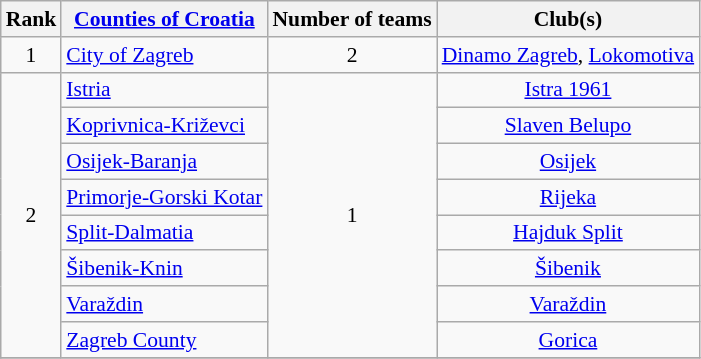<table class="wikitable" style="font-size:90%;">
<tr>
<th>Rank</th>
<th><a href='#'>Counties of Croatia</a></th>
<th>Number of teams</th>
<th>Club(s)</th>
</tr>
<tr>
<td align="center">1</td>
<td>  <a href='#'>City of Zagreb</a></td>
<td align="center">2</td>
<td align="center"><a href='#'>Dinamo Zagreb</a>, <a href='#'>Lokomotiva</a></td>
</tr>
<tr>
<td align="center" rowspan=8>2</td>
<td>  <a href='#'>Istria</a></td>
<td align="center" rowspan=8>1</td>
<td align="center"><a href='#'>Istra 1961</a></td>
</tr>
<tr>
<td>  <a href='#'>Koprivnica-Križevci</a></td>
<td align="center"><a href='#'>Slaven Belupo</a></td>
</tr>
<tr>
<td>  <a href='#'>Osijek-Baranja</a></td>
<td align="center"><a href='#'>Osijek</a></td>
</tr>
<tr>
<td>  <a href='#'>Primorje-Gorski Kotar</a></td>
<td align="center"><a href='#'>Rijeka</a></td>
</tr>
<tr>
<td>  <a href='#'>Split-Dalmatia</a></td>
<td align="center"><a href='#'>Hajduk Split</a></td>
</tr>
<tr>
<td>  <a href='#'>Šibenik-Knin</a></td>
<td align="center"><a href='#'>Šibenik</a></td>
</tr>
<tr>
<td>  <a href='#'>Varaždin</a></td>
<td align="center"><a href='#'>Varaždin</a></td>
</tr>
<tr>
<td>  <a href='#'>Zagreb County</a></td>
<td align="center"><a href='#'>Gorica</a></td>
</tr>
<tr>
</tr>
</table>
